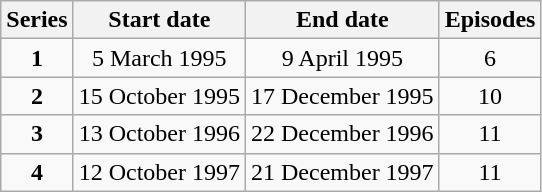<table class="wikitable" style="text-align:center;">
<tr>
<th>Series</th>
<th>Start date</th>
<th>End date</th>
<th>Episodes</th>
</tr>
<tr>
<td><strong>1</strong></td>
<td>5 March 1995</td>
<td>9 April 1995</td>
<td>6</td>
</tr>
<tr>
<td><strong>2</strong></td>
<td>15 October 1995</td>
<td>17 December 1995</td>
<td>10</td>
</tr>
<tr>
<td><strong>3</strong></td>
<td>13 October 1996</td>
<td>22 December 1996</td>
<td>11</td>
</tr>
<tr>
<td><strong>4</strong></td>
<td>12 October 1997</td>
<td>21 December 1997</td>
<td>11</td>
</tr>
</table>
